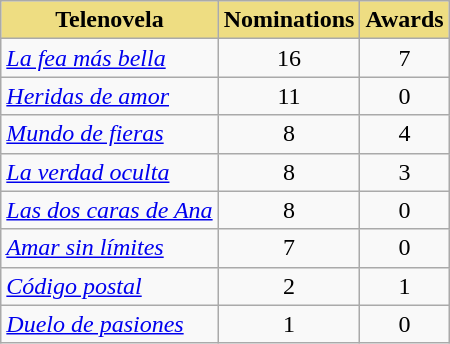<table class="wikitable sortable" style="margin:1em auto;">
<tr>
<th style="background-color:#EEDD82;">Telenovela</th>
<th style="background-color:#EEDD82;">Nominations</th>
<th style="background-color:#EEDD82;">Awards</th>
</tr>
<tr>
<td><em><a href='#'>La fea más bella</a></em></td>
<td style="text-align:center;">16</td>
<td style="text-align:center;">7</td>
</tr>
<tr>
<td><em><a href='#'>Heridas de amor</a></em></td>
<td style="text-align:center;">11</td>
<td style="text-align:center;">0</td>
</tr>
<tr>
<td><em><a href='#'>Mundo de fieras</a></em></td>
<td style="text-align:center;">8</td>
<td style="text-align:center;">4</td>
</tr>
<tr>
<td><em><a href='#'>La verdad oculta</a></em></td>
<td style="text-align:center;">8</td>
<td style="text-align:center;">3</td>
</tr>
<tr>
<td><em><a href='#'>Las dos caras de Ana</a></em></td>
<td style="text-align:center;">8</td>
<td style="text-align:center;">0</td>
</tr>
<tr>
<td><em><a href='#'>Amar sin límites</a></em></td>
<td style="text-align:center;">7</td>
<td style="text-align:center;">0</td>
</tr>
<tr>
<td><em><a href='#'>Código postal</a></em></td>
<td style="text-align:center;">2</td>
<td style="text-align:center;">1</td>
</tr>
<tr>
<td><em><a href='#'>Duelo de pasiones</a></em></td>
<td style="text-align:center;">1</td>
<td style="text-align:center;">0</td>
</tr>
</table>
